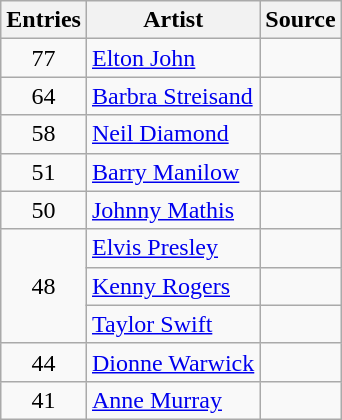<table class="wikitable">
<tr>
<th>Entries</th>
<th>Artist</th>
<th>Source</th>
</tr>
<tr>
<td align="center">77</td>
<td><a href='#'>Elton John</a></td>
<td></td>
</tr>
<tr>
<td align="center">64</td>
<td><a href='#'>Barbra Streisand</a></td>
<td></td>
</tr>
<tr>
<td align="center">58</td>
<td><a href='#'>Neil Diamond</a></td>
<td></td>
</tr>
<tr>
<td align=center>51</td>
<td><a href='#'>Barry Manilow</a></td>
<td></td>
</tr>
<tr>
<td align=center>50</td>
<td><a href='#'>Johnny Mathis</a></td>
<td></td>
</tr>
<tr>
<td rowspan="3" align="center">48</td>
<td><a href='#'>Elvis Presley</a></td>
<td></td>
</tr>
<tr>
<td><a href='#'>Kenny Rogers</a></td>
<td></td>
</tr>
<tr>
<td><a href='#'>Taylor Swift</a></td>
<td></td>
</tr>
<tr>
<td align="center">44</td>
<td><a href='#'>Dionne Warwick</a></td>
<td></td>
</tr>
<tr>
<td align="center">41</td>
<td><a href='#'>Anne Murray</a></td>
<td></td>
</tr>
</table>
